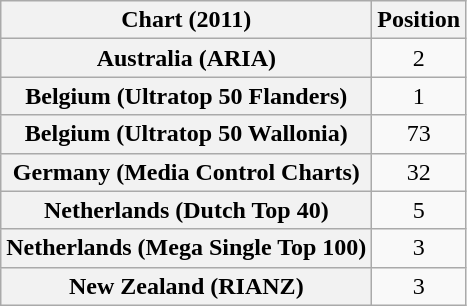<table class="wikitable sortable plainrowheaders" style="text-align:center">
<tr>
<th>Chart (2011)</th>
<th>Position</th>
</tr>
<tr>
<th scope="row">Australia (ARIA)</th>
<td>2</td>
</tr>
<tr>
<th scope="row">Belgium (Ultratop 50 Flanders)</th>
<td>1</td>
</tr>
<tr>
<th scope="row">Belgium (Ultratop 50 Wallonia)</th>
<td>73</td>
</tr>
<tr>
<th scope="row">Germany (Media Control Charts)</th>
<td>32</td>
</tr>
<tr>
<th scope="row">Netherlands (Dutch Top 40)</th>
<td>5</td>
</tr>
<tr>
<th scope="row">Netherlands (Mega Single Top 100)</th>
<td>3</td>
</tr>
<tr>
<th scope="row">New Zealand (RIANZ)</th>
<td>3</td>
</tr>
</table>
